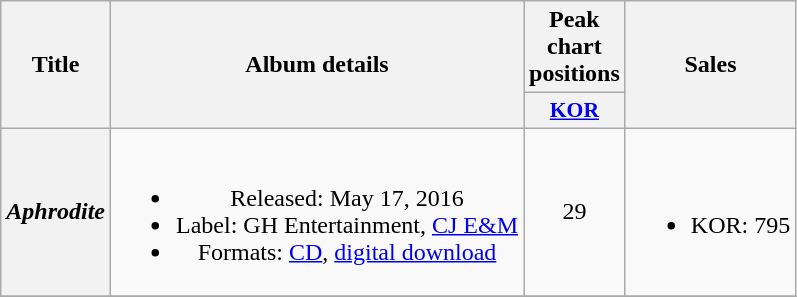<table class="wikitable plainrowheaders" style="text-align:center;">
<tr>
<th scope="col" rowspan="2">Title</th>
<th scope="col" rowspan="2">Album details</th>
<th scope="col" colspan="1">Peak chart positions</th>
<th scope="col" rowspan="2">Sales</th>
</tr>
<tr>
<th scope="col" style="width:3.5em;font-size:90%;"><a href='#'>KOR</a><br></th>
</tr>
<tr>
<th scope="row"><em>Aphrodite</em></th>
<td><br><ul><li>Released: May 17, 2016</li><li>Label: GH Entertainment, <a href='#'>CJ E&M</a></li><li>Formats: <a href='#'>CD</a>, <a href='#'>digital download</a></li></ul></td>
<td>29</td>
<td><br><ul><li>KOR: 795</li></ul></td>
</tr>
<tr>
</tr>
</table>
